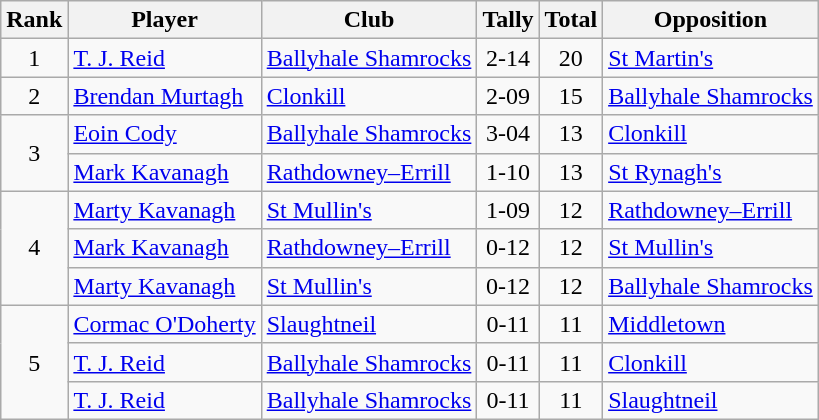<table class="wikitable">
<tr>
<th>Rank</th>
<th>Player</th>
<th>Club</th>
<th>Tally</th>
<th>Total</th>
<th>Opposition</th>
</tr>
<tr>
<td rowspan="1" style="text-align:center;">1</td>
<td><a href='#'>T. J. Reid</a></td>
<td><a href='#'>Ballyhale Shamrocks</a></td>
<td align=center>2-14</td>
<td align=center>20</td>
<td><a href='#'>St Martin's</a></td>
</tr>
<tr>
<td rowspan="1" style="text-align:center;">2</td>
<td><a href='#'>Brendan Murtagh</a></td>
<td><a href='#'>Clonkill</a></td>
<td align=center>2-09</td>
<td align=center>15</td>
<td><a href='#'>Ballyhale Shamrocks</a></td>
</tr>
<tr>
<td rowspan="2" style="text-align:center;">3</td>
<td><a href='#'>Eoin Cody</a></td>
<td><a href='#'>Ballyhale Shamrocks</a></td>
<td align=center>3-04</td>
<td align=center>13</td>
<td><a href='#'>Clonkill</a></td>
</tr>
<tr>
<td><a href='#'>Mark Kavanagh</a></td>
<td><a href='#'>Rathdowney–Errill</a></td>
<td align=center>1-10</td>
<td align=center>13</td>
<td><a href='#'>St Rynagh's</a></td>
</tr>
<tr>
<td rowspan="3" style="text-align:center;">4</td>
<td><a href='#'>Marty Kavanagh</a></td>
<td><a href='#'>St Mullin's</a></td>
<td align=center>1-09</td>
<td align=center>12</td>
<td><a href='#'>Rathdowney–Errill</a></td>
</tr>
<tr>
<td><a href='#'>Mark Kavanagh</a></td>
<td><a href='#'>Rathdowney–Errill</a></td>
<td align=center>0-12</td>
<td align=center>12</td>
<td><a href='#'>St Mullin's</a></td>
</tr>
<tr>
<td><a href='#'>Marty Kavanagh</a></td>
<td><a href='#'>St Mullin's</a></td>
<td align=center>0-12</td>
<td align=center>12</td>
<td><a href='#'>Ballyhale Shamrocks</a></td>
</tr>
<tr>
<td rowspan="3" style="text-align:center;">5</td>
<td><a href='#'>Cormac O'Doherty</a></td>
<td><a href='#'>Slaughtneil</a></td>
<td align=center>0-11</td>
<td align=center>11</td>
<td><a href='#'>Middletown</a></td>
</tr>
<tr>
<td><a href='#'>T. J. Reid</a></td>
<td><a href='#'>Ballyhale Shamrocks</a></td>
<td align=center>0-11</td>
<td align=center>11</td>
<td><a href='#'>Clonkill</a></td>
</tr>
<tr>
<td><a href='#'>T. J. Reid</a></td>
<td><a href='#'>Ballyhale Shamrocks</a></td>
<td align=center>0-11</td>
<td align=center>11</td>
<td><a href='#'>Slaughtneil</a></td>
</tr>
</table>
